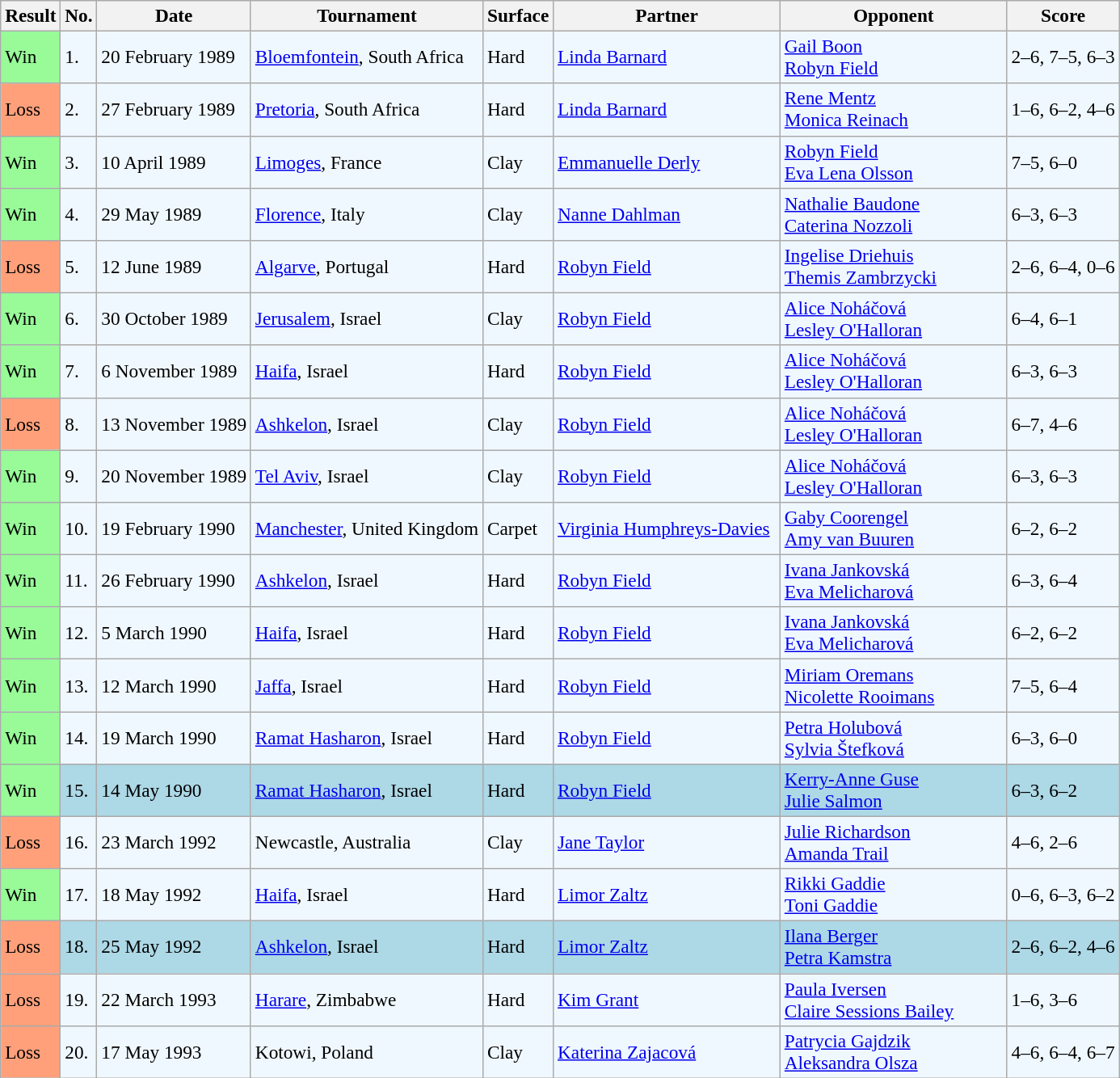<table class="sortable wikitable" style="font-size:97%;">
<tr>
<th>Result</th>
<th>No.</th>
<th>Date</th>
<th>Tournament</th>
<th>Surface</th>
<th style="width:180px">Partner</th>
<th style="width:180px">Opponent</th>
<th>Score</th>
</tr>
<tr style="background:#f0f8ff;">
<td style="background:#98fb98;">Win</td>
<td>1.</td>
<td>20 February 1989</td>
<td><a href='#'>Bloemfontein</a>, South Africa</td>
<td>Hard</td>
<td> <a href='#'>Linda Barnard</a></td>
<td> <a href='#'>Gail Boon</a> <br>  <a href='#'>Robyn Field</a></td>
<td>2–6, 7–5, 6–3</td>
</tr>
<tr style="background:#f0f8ff;">
<td style="background:#ffa07a;">Loss</td>
<td>2.</td>
<td>27 February 1989</td>
<td><a href='#'>Pretoria</a>, South Africa</td>
<td>Hard</td>
<td> <a href='#'>Linda Barnard</a></td>
<td> <a href='#'>Rene Mentz</a> <br>  <a href='#'>Monica Reinach</a></td>
<td>1–6, 6–2, 4–6</td>
</tr>
<tr style="background:#f0f8ff;">
<td style="background:#98fb98;">Win</td>
<td>3.</td>
<td>10 April 1989</td>
<td><a href='#'>Limoges</a>, France</td>
<td>Clay</td>
<td> <a href='#'>Emmanuelle Derly</a></td>
<td> <a href='#'>Robyn Field</a> <br>  <a href='#'>Eva Lena Olsson</a></td>
<td>7–5, 6–0</td>
</tr>
<tr style="background:#f0f8ff;">
<td style="background:#98fb98;">Win</td>
<td>4.</td>
<td>29 May 1989</td>
<td><a href='#'>Florence</a>, Italy</td>
<td>Clay</td>
<td> <a href='#'>Nanne Dahlman</a></td>
<td> <a href='#'>Nathalie Baudone</a> <br>  <a href='#'>Caterina Nozzoli</a></td>
<td>6–3, 6–3</td>
</tr>
<tr style="background:#f0f8ff;">
<td style="background:#ffa07a;">Loss</td>
<td>5.</td>
<td>12 June 1989</td>
<td><a href='#'>Algarve</a>, Portugal</td>
<td>Hard</td>
<td> <a href='#'>Robyn Field</a></td>
<td> <a href='#'>Ingelise Driehuis</a> <br>  <a href='#'>Themis Zambrzycki</a></td>
<td>2–6, 6–4, 0–6</td>
</tr>
<tr style="background:#f0f8ff;">
<td style="background:#98fb98;">Win</td>
<td>6.</td>
<td>30 October 1989</td>
<td><a href='#'>Jerusalem</a>, Israel</td>
<td>Clay</td>
<td> <a href='#'>Robyn Field</a></td>
<td> <a href='#'>Alice Noháčová</a> <br>  <a href='#'>Lesley O'Halloran</a></td>
<td>6–4, 6–1</td>
</tr>
<tr style="background:#f0f8ff;">
<td style="background:#98fb98;">Win</td>
<td>7.</td>
<td>6 November 1989</td>
<td><a href='#'>Haifa</a>, Israel</td>
<td>Hard</td>
<td> <a href='#'>Robyn Field</a></td>
<td> <a href='#'>Alice Noháčová</a> <br>  <a href='#'>Lesley O'Halloran</a></td>
<td>6–3, 6–3</td>
</tr>
<tr style="background:#f0f8ff;">
<td style="background:#ffa07a;">Loss</td>
<td>8.</td>
<td>13 November 1989</td>
<td><a href='#'>Ashkelon</a>, Israel</td>
<td>Clay</td>
<td> <a href='#'>Robyn Field</a></td>
<td> <a href='#'>Alice Noháčová</a> <br>  <a href='#'>Lesley O'Halloran</a></td>
<td>6–7, 4–6</td>
</tr>
<tr style="background:#f0f8ff;">
<td style="background:#98fb98;">Win</td>
<td>9.</td>
<td>20 November 1989</td>
<td><a href='#'>Tel Aviv</a>, Israel</td>
<td>Clay</td>
<td> <a href='#'>Robyn Field</a></td>
<td> <a href='#'>Alice Noháčová</a> <br>  <a href='#'>Lesley O'Halloran</a></td>
<td>6–3, 6–3</td>
</tr>
<tr style="background:#f0f8ff;">
<td style="background:#98fb98;">Win</td>
<td>10.</td>
<td>19 February 1990</td>
<td><a href='#'>Manchester</a>, United Kingdom</td>
<td>Carpet</td>
<td> <a href='#'>Virginia Humphreys-Davies</a></td>
<td> <a href='#'>Gaby Coorengel</a> <br>  <a href='#'>Amy van Buuren</a></td>
<td>6–2, 6–2</td>
</tr>
<tr style="background:#f0f8ff;">
<td style="background:#98fb98;">Win</td>
<td>11.</td>
<td>26 February 1990</td>
<td><a href='#'>Ashkelon</a>, Israel</td>
<td>Hard</td>
<td> <a href='#'>Robyn Field</a></td>
<td> <a href='#'>Ivana Jankovská</a> <br>  <a href='#'>Eva Melicharová</a></td>
<td>6–3, 6–4</td>
</tr>
<tr style="background:#f0f8ff;">
<td style="background:#98fb98;">Win</td>
<td>12.</td>
<td>5 March 1990</td>
<td><a href='#'>Haifa</a>, Israel</td>
<td>Hard</td>
<td> <a href='#'>Robyn Field</a></td>
<td> <a href='#'>Ivana Jankovská</a> <br>  <a href='#'>Eva Melicharová</a></td>
<td>6–2, 6–2</td>
</tr>
<tr style="background:#f0f8ff;">
<td style="background:#98fb98;">Win</td>
<td>13.</td>
<td>12 March 1990</td>
<td><a href='#'>Jaffa</a>, Israel</td>
<td>Hard</td>
<td> <a href='#'>Robyn Field</a></td>
<td> <a href='#'>Miriam Oremans</a> <br>  <a href='#'>Nicolette Rooimans</a></td>
<td>7–5, 6–4</td>
</tr>
<tr style="background:#f0f8ff;">
<td style="background:#98fb98;">Win</td>
<td>14.</td>
<td>19 March 1990</td>
<td><a href='#'>Ramat Hasharon</a>, Israel</td>
<td>Hard</td>
<td> <a href='#'>Robyn Field</a></td>
<td> <a href='#'>Petra Holubová</a> <br>  <a href='#'>Sylvia Štefková</a></td>
<td>6–3, 6–0</td>
</tr>
<tr style="background:lightblue;">
<td style="background:#98fb98;">Win</td>
<td>15.</td>
<td>14 May 1990</td>
<td><a href='#'>Ramat Hasharon</a>, Israel</td>
<td>Hard</td>
<td> <a href='#'>Robyn Field</a></td>
<td> <a href='#'>Kerry-Anne Guse</a> <br>  <a href='#'>Julie Salmon</a></td>
<td>6–3, 6–2</td>
</tr>
<tr style="background:#f0f8ff;">
<td style="background:#ffa07a;">Loss</td>
<td>16.</td>
<td>23 March 1992</td>
<td>Newcastle, Australia</td>
<td>Clay</td>
<td> <a href='#'>Jane Taylor</a></td>
<td> <a href='#'>Julie Richardson</a> <br>  <a href='#'>Amanda Trail</a></td>
<td>4–6, 2–6</td>
</tr>
<tr style="background:#f0f8ff;">
<td style="background:#98fb98;">Win</td>
<td>17.</td>
<td>18 May 1992</td>
<td><a href='#'>Haifa</a>, Israel</td>
<td>Hard</td>
<td> <a href='#'>Limor Zaltz</a></td>
<td> <a href='#'>Rikki Gaddie</a> <br>  <a href='#'>Toni Gaddie</a></td>
<td>0–6, 6–3, 6–2</td>
</tr>
<tr style="background:lightblue;">
<td style="background:#ffa07a;">Loss</td>
<td>18.</td>
<td>25 May 1992</td>
<td><a href='#'>Ashkelon</a>, Israel</td>
<td>Hard</td>
<td> <a href='#'>Limor Zaltz</a></td>
<td> <a href='#'>Ilana Berger</a> <br>  <a href='#'>Petra Kamstra</a></td>
<td>2–6, 6–2, 4–6</td>
</tr>
<tr style="background:#f0f8ff;">
<td style="background:#ffa07a;">Loss</td>
<td>19.</td>
<td>22 March 1993</td>
<td><a href='#'>Harare</a>, Zimbabwe</td>
<td>Hard</td>
<td> <a href='#'>Kim Grant</a></td>
<td> <a href='#'>Paula Iversen</a> <br>  <a href='#'>Claire Sessions Bailey</a></td>
<td>1–6, 3–6</td>
</tr>
<tr style="background:#f0f8ff;">
<td style="background:#ffa07a;">Loss</td>
<td>20.</td>
<td>17 May 1993</td>
<td>Kotowi, Poland</td>
<td>Clay</td>
<td> <a href='#'>Katerina Zajacová</a></td>
<td> <a href='#'>Patrycia Gajdzik</a> <br>  <a href='#'>Aleksandra Olsza</a></td>
<td>4–6, 6–4, 6–7</td>
</tr>
</table>
